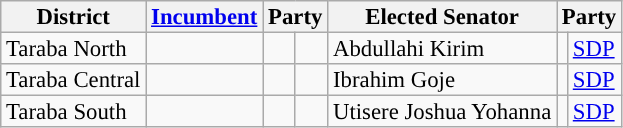<table class="sortable wikitable" style="font-size:95%;line-height:14px;">
<tr>
<th class="unsortable">District</th>
<th class="unsortable"><a href='#'>Incumbent</a></th>
<th colspan="2">Party</th>
<th class="unsortable">Elected Senator</th>
<th colspan="2">Party</th>
</tr>
<tr>
<td>Taraba North</td>
<td></td>
<td></td>
<td></td>
<td>Abdullahi Kirim</td>
<td style="background:"></td>
<td><a href='#'>SDP</a></td>
</tr>
<tr>
<td>Taraba Central</td>
<td></td>
<td></td>
<td></td>
<td>Ibrahim Goje</td>
<td style="background:"></td>
<td><a href='#'>SDP</a></td>
</tr>
<tr>
<td>Taraba South</td>
<td></td>
<td></td>
<td></td>
<td>Utisere Joshua Yohanna</td>
<td style="background:"></td>
<td><a href='#'>SDP</a></td>
</tr>
</table>
